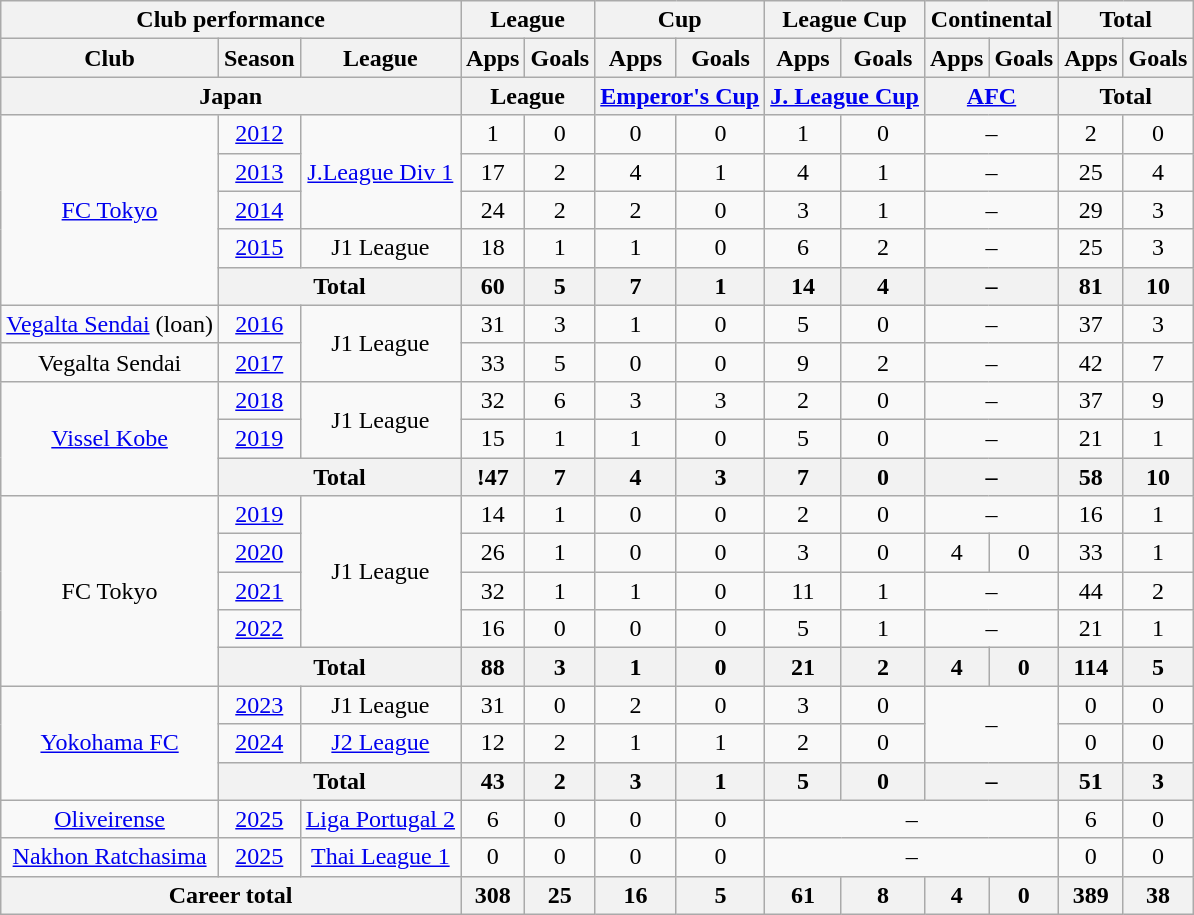<table class="wikitable" style="text-align:center;">
<tr>
<th colspan="3">Club performance</th>
<th colspan=2>League</th>
<th colspan=2>Cup</th>
<th colspan=2>League Cup</th>
<th colspan="2">Continental</th>
<th colspan=2>Total</th>
</tr>
<tr>
<th>Club</th>
<th>Season</th>
<th>League</th>
<th>Apps</th>
<th>Goals</th>
<th>Apps</th>
<th>Goals</th>
<th>Apps</th>
<th>Goals</th>
<th>Apps</th>
<th>Goals</th>
<th>Apps</th>
<th>Goals</th>
</tr>
<tr>
<th colspan="3">Japan</th>
<th colspan=2>League</th>
<th colspan=2><a href='#'>Emperor's Cup</a></th>
<th colspan=2><a href='#'>J. League Cup</a></th>
<th colspan="2"><a href='#'>AFC</a></th>
<th colspan=2>Total</th>
</tr>
<tr>
<td rowspan="5"><a href='#'>FC Tokyo</a></td>
<td><a href='#'>2012</a></td>
<td rowspan="3"><a href='#'>J.League Div 1</a></td>
<td>1</td>
<td>0</td>
<td>0</td>
<td>0</td>
<td>1</td>
<td>0</td>
<td colspan="2">–</td>
<td>2</td>
<td>0</td>
</tr>
<tr>
<td><a href='#'>2013</a></td>
<td>17</td>
<td>2</td>
<td>4</td>
<td>1</td>
<td>4</td>
<td>1</td>
<td colspan="2">–</td>
<td>25</td>
<td>4</td>
</tr>
<tr>
<td><a href='#'>2014</a></td>
<td>24</td>
<td>2</td>
<td>2</td>
<td>0</td>
<td>3</td>
<td>1</td>
<td colspan="2">–</td>
<td>29</td>
<td>3</td>
</tr>
<tr>
<td><a href='#'>2015</a></td>
<td>J1 League</td>
<td>18</td>
<td>1</td>
<td>1</td>
<td>0</td>
<td>6</td>
<td>2</td>
<td colspan="2">–</td>
<td>25</td>
<td>3</td>
</tr>
<tr>
<th colspan="2">Total</th>
<th>60</th>
<th>5</th>
<th>7</th>
<th>1</th>
<th>14</th>
<th>4</th>
<th colspan="2">–</th>
<th>81</th>
<th>10</th>
</tr>
<tr>
<td><a href='#'>Vegalta Sendai</a> (loan)</td>
<td><a href='#'>2016</a></td>
<td rowspan="2">J1 League</td>
<td>31</td>
<td>3</td>
<td>1</td>
<td>0</td>
<td>5</td>
<td>0</td>
<td colspan="2">–</td>
<td>37</td>
<td>3</td>
</tr>
<tr>
<td>Vegalta Sendai</td>
<td><a href='#'>2017</a></td>
<td>33</td>
<td>5</td>
<td>0</td>
<td>0</td>
<td>9</td>
<td>2</td>
<td colspan="2">–</td>
<td>42</td>
<td>7</td>
</tr>
<tr>
<td rowspan="3"><a href='#'>Vissel Kobe</a></td>
<td><a href='#'>2018</a></td>
<td rowspan="2">J1 League</td>
<td>32</td>
<td>6</td>
<td>3</td>
<td>3</td>
<td>2</td>
<td>0</td>
<td colspan="2">–</td>
<td>37</td>
<td>9</td>
</tr>
<tr>
<td><a href='#'>2019</a></td>
<td>15</td>
<td>1</td>
<td>1</td>
<td>0</td>
<td>5</td>
<td>0</td>
<td colspan="2">–</td>
<td>21</td>
<td>1</td>
</tr>
<tr>
<th colspan="2">Total</th>
<th>!47</th>
<th>7</th>
<th>4</th>
<th>3</th>
<th>7</th>
<th>0</th>
<th colspan="2">–</th>
<th>58</th>
<th>10</th>
</tr>
<tr>
<td rowspan="5">FC Tokyo</td>
<td><a href='#'>2019</a></td>
<td rowspan="4">J1 League</td>
<td>14</td>
<td>1</td>
<td>0</td>
<td>0</td>
<td>2</td>
<td>0</td>
<td colspan="2">–</td>
<td>16</td>
<td>1</td>
</tr>
<tr>
<td><a href='#'>2020</a></td>
<td>26</td>
<td>1</td>
<td>0</td>
<td>0</td>
<td>3</td>
<td>0</td>
<td>4</td>
<td>0</td>
<td>33</td>
<td>1</td>
</tr>
<tr>
<td><a href='#'>2021</a></td>
<td>32</td>
<td>1</td>
<td>1</td>
<td>0</td>
<td>11</td>
<td>1</td>
<td colspan="2">–</td>
<td>44</td>
<td>2</td>
</tr>
<tr>
<td><a href='#'>2022</a></td>
<td>16</td>
<td>0</td>
<td>0</td>
<td>0</td>
<td>5</td>
<td>1</td>
<td colspan="2">–</td>
<td>21</td>
<td>1</td>
</tr>
<tr>
<th colspan="2">Total</th>
<th>88</th>
<th>3</th>
<th>1</th>
<th>0</th>
<th>21</th>
<th>2</th>
<th>4</th>
<th>0</th>
<th>114</th>
<th>5</th>
</tr>
<tr>
<td rowspan="3"><a href='#'>Yokohama FC</a></td>
<td><a href='#'>2023</a></td>
<td>J1 League</td>
<td>31</td>
<td>0</td>
<td>2</td>
<td>0</td>
<td>3</td>
<td>0</td>
<td rowspan="2" colspan="2">–</td>
<td>0</td>
<td>0</td>
</tr>
<tr>
<td><a href='#'>2024</a></td>
<td><a href='#'>J2 League</a></td>
<td>12</td>
<td>2</td>
<td>1</td>
<td>1</td>
<td>2</td>
<td>0</td>
<td>0</td>
<td>0</td>
</tr>
<tr>
<th colspan="2">Total</th>
<th>43</th>
<th>2</th>
<th>3</th>
<th>1</th>
<th>5</th>
<th>0</th>
<th colspan="2">–</th>
<th>51</th>
<th>3</th>
</tr>
<tr>
<td><a href='#'>Oliveirense</a></td>
<td><a href='#'>2025</a></td>
<td><a href='#'>Liga Portugal 2</a></td>
<td>6</td>
<td>0</td>
<td>0</td>
<td>0</td>
<td colspan="4">–</td>
<td>6</td>
<td>0</td>
</tr>
<tr>
<td><a href='#'>Nakhon Ratchasima</a></td>
<td><a href='#'>2025</a></td>
<td><a href='#'>Thai League 1</a></td>
<td>0</td>
<td>0</td>
<td>0</td>
<td>0</td>
<td colspan="4">–</td>
<td>0</td>
<td>0</td>
</tr>
<tr>
<th colspan="3">Career total</th>
<th>308</th>
<th>25</th>
<th>16</th>
<th>5</th>
<th>61</th>
<th>8</th>
<th>4</th>
<th>0</th>
<th>389</th>
<th>38</th>
</tr>
</table>
